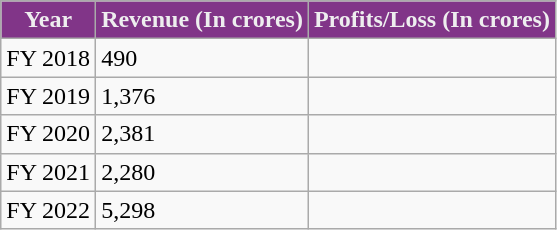<table class="wikitable">
<tr>
<th style="background:#813588; color:#eeeeef;">Year</th>
<th style="background:#813588; color:#eeeeef;">Revenue (In crores)</th>
<th style="background:#813588; color:#eeeeef;">Profits/Loss (In crores)</th>
</tr>
<tr>
<td>FY 2018</td>
<td> 490</td>
<td> </td>
</tr>
<tr>
<td>FY 2019</td>
<td> 1,376</td>
<td> </td>
</tr>
<tr>
<td>FY 2020</td>
<td> 2,381</td>
<td></td>
</tr>
<tr>
<td>FY 2021</td>
<td> 2,280</td>
<td></td>
</tr>
<tr>
<td>FY 2022</td>
<td> 5,298</td>
<td></td>
</tr>
</table>
